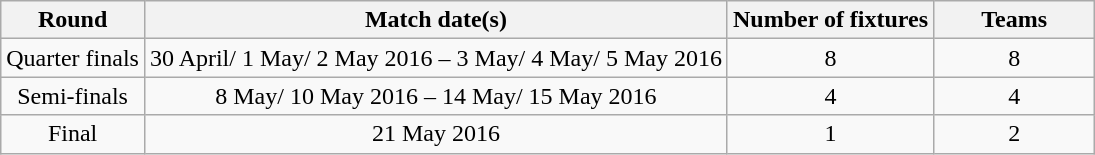<table class="wikitable" style="text-align:center">
<tr>
<th>Round</th>
<th>Match date(s)</th>
<th>Number of fixtures</th>
<th style="width:100px;">Teams</th>
</tr>
<tr>
<td>Quarter finals</td>
<td>30 April/ 1 May/ 2 May 2016 – 3 May/ 4 May/ 5 May 2016</td>
<td>8</td>
<td>8</td>
</tr>
<tr>
<td>Semi-finals</td>
<td>8 May/ 10 May 2016 – 14 May/ 15 May 2016</td>
<td>4</td>
<td>4</td>
</tr>
<tr>
<td>Final</td>
<td>21 May 2016</td>
<td>1</td>
<td>2</td>
</tr>
</table>
